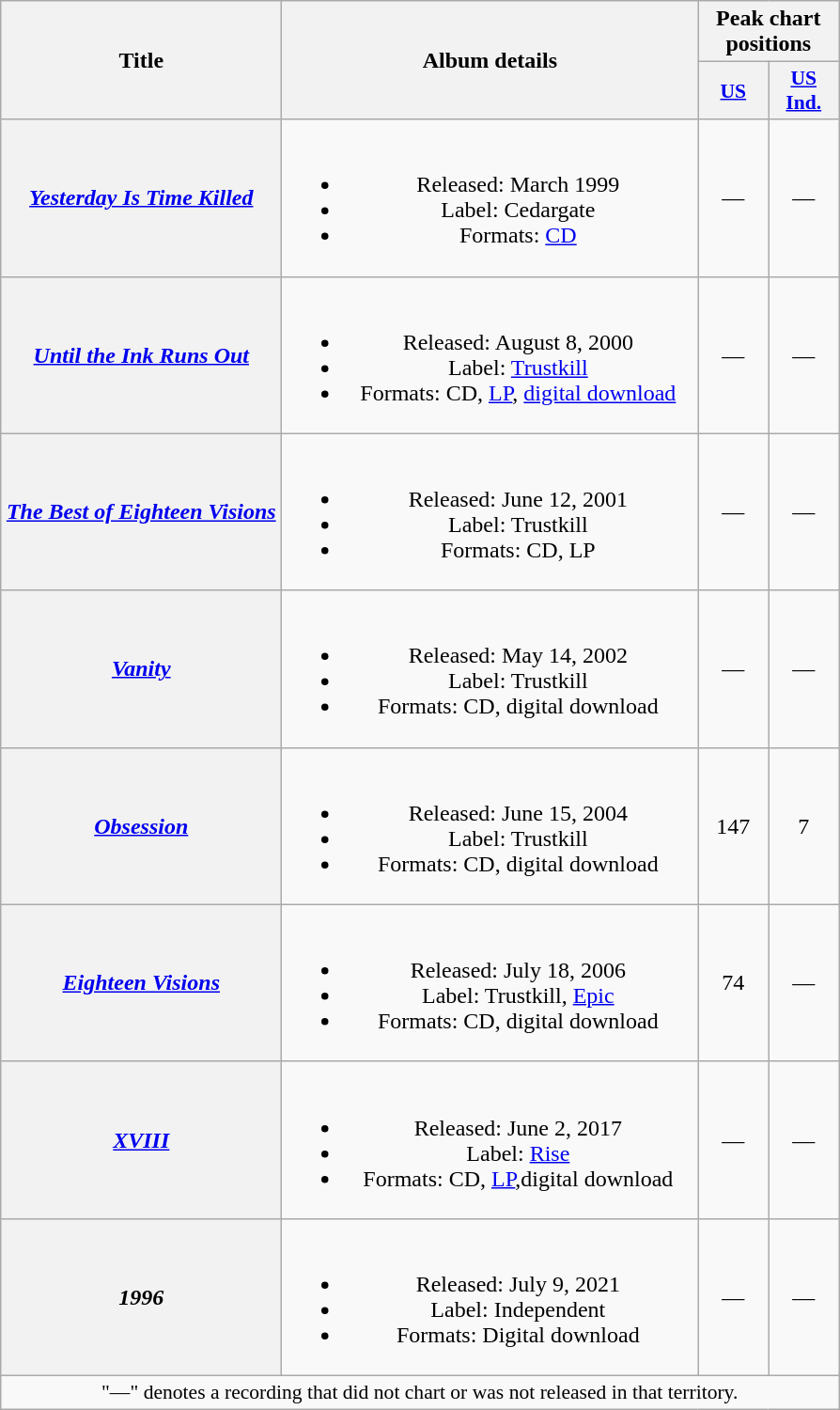<table class="wikitable plainrowheaders" style="text-align:center;">
<tr>
<th scope="col" rowspan="2" style="width:12em;">Title</th>
<th scope="col" rowspan="2" style="width:18em;">Album details</th>
<th scope="col" colspan="2">Peak chart positions</th>
</tr>
<tr>
<th scope="col" style="width:3em;font-size:90%;"><a href='#'>US</a><br></th>
<th scope="col" style="width:3em;font-size:90%;"><a href='#'>US<br>Ind.</a><br></th>
</tr>
<tr>
<th scope="row"><em><a href='#'>Yesterday Is Time Killed</a></em></th>
<td><br><ul><li>Released: March 1999</li><li>Label: Cedargate</li><li>Formats: <a href='#'>CD</a></li></ul></td>
<td>—</td>
<td>—</td>
</tr>
<tr>
<th scope="row"><em><a href='#'>Until the Ink Runs Out</a></em></th>
<td><br><ul><li>Released: August 8, 2000</li><li>Label: <a href='#'>Trustkill</a></li><li>Formats: CD, <a href='#'>LP</a>, <a href='#'>digital download</a></li></ul></td>
<td>—</td>
<td>—</td>
</tr>
<tr>
<th scope="row"><em><a href='#'>The Best of Eighteen Visions</a></em></th>
<td><br><ul><li>Released: June 12, 2001</li><li>Label: Trustkill</li><li>Formats: CD, LP</li></ul></td>
<td>—</td>
<td>—</td>
</tr>
<tr>
<th scope="row"><em><a href='#'>Vanity</a></em></th>
<td><br><ul><li>Released: May 14, 2002</li><li>Label: Trustkill</li><li>Formats: CD, digital download</li></ul></td>
<td>—</td>
<td>—</td>
</tr>
<tr>
<th scope="row"><em><a href='#'>Obsession</a></em></th>
<td><br><ul><li>Released: June 15, 2004</li><li>Label: Trustkill</li><li>Formats: CD, digital download</li></ul></td>
<td>147</td>
<td>7</td>
</tr>
<tr>
<th scope="row"><em><a href='#'>Eighteen Visions</a></em></th>
<td><br><ul><li>Released: July 18, 2006</li><li>Label: Trustkill, <a href='#'>Epic</a></li><li>Formats: CD, digital download</li></ul></td>
<td>74</td>
<td>—</td>
</tr>
<tr>
<th scope="row"><em><a href='#'>XVIII</a></em></th>
<td><br><ul><li>Released: June 2, 2017</li><li>Label: <a href='#'>Rise</a></li><li>Formats: CD, <a href='#'>LP</a>,digital download</li></ul></td>
<td>—</td>
<td>—</td>
</tr>
<tr>
<th scope="row"><em>1996</em></th>
<td><br><ul><li>Released: July 9, 2021</li><li>Label: Independent</li><li>Formats: Digital download</li></ul></td>
<td>—</td>
<td>—</td>
</tr>
<tr>
<td colspan="5" style="font-size:90%">"—" denotes a recording that did not chart or was not released in that territory.</td>
</tr>
</table>
